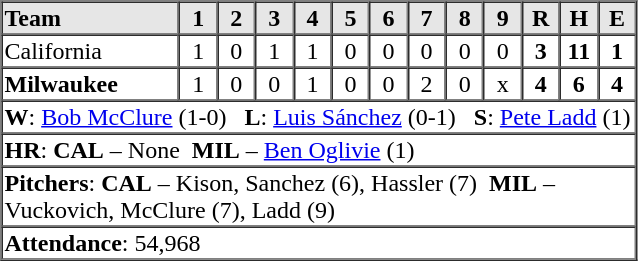<table border=1 cellspacing=0 width=425 style="margin-left:3em;">
<tr style="text-align:center; background-color:#e6e6e6;">
<th align=left width=28%>Team</th>
<th width=6%>1</th>
<th width=6%>2</th>
<th width=6%>3</th>
<th width=6%>4</th>
<th width=6%>5</th>
<th width=6%>6</th>
<th width=6%>7</th>
<th width=6%>8</th>
<th width=6%>9</th>
<th width=6%>R</th>
<th width=6%>H</th>
<th width=6%>E</th>
</tr>
<tr style="text-align:center;">
<td align=left>California</td>
<td>1</td>
<td>0</td>
<td>1</td>
<td>1</td>
<td>0</td>
<td>0</td>
<td>0</td>
<td>0</td>
<td>0</td>
<td><strong>3</strong></td>
<td><strong>11</strong></td>
<td><strong>1</strong></td>
</tr>
<tr style="text-align:center;">
<td align=left><strong>Milwaukee</strong></td>
<td>1</td>
<td>0</td>
<td>0</td>
<td>1</td>
<td>0</td>
<td>0</td>
<td>2</td>
<td>0</td>
<td>x</td>
<td><strong>4</strong></td>
<td><strong>6</strong></td>
<td><strong>4</strong></td>
</tr>
<tr style="text-align:left;">
<td colspan=13><strong>W</strong>: <a href='#'>Bob McClure</a> (1-0)   <strong>L</strong>: <a href='#'>Luis Sánchez</a> (0-1)   <strong>S</strong>: <a href='#'>Pete Ladd</a> (1)</td>
</tr>
<tr style="text-align:left;">
<td colspan=13><strong>HR</strong>: <strong>CAL</strong> – None  <strong>MIL</strong> – <a href='#'>Ben Oglivie</a> (1)</td>
</tr>
<tr style="text-align:left;">
<td colspan=13><strong>Pitchers</strong>: <strong>CAL</strong> – Kison, Sanchez (6), Hassler (7)  <strong>MIL</strong> – Vuckovich, McClure (7), Ladd (9)</td>
</tr>
<tr style="text-align:left;">
<td colspan=13><strong>Attendance</strong>: 54,968</td>
</tr>
</table>
